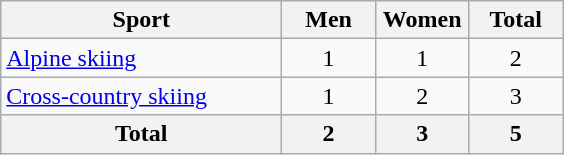<table class="wikitable sortable" style="text-align:center">
<tr>
<th width=180>Sport</th>
<th width=55>Men</th>
<th width=55>Women</th>
<th width=55>Total</th>
</tr>
<tr>
<td align=left><a href='#'>Alpine skiing</a></td>
<td>1</td>
<td>1</td>
<td>2</td>
</tr>
<tr>
<td align=left><a href='#'>Cross-country skiing</a></td>
<td>1</td>
<td>2</td>
<td>3</td>
</tr>
<tr>
<th>Total</th>
<th>2</th>
<th>3</th>
<th>5</th>
</tr>
</table>
